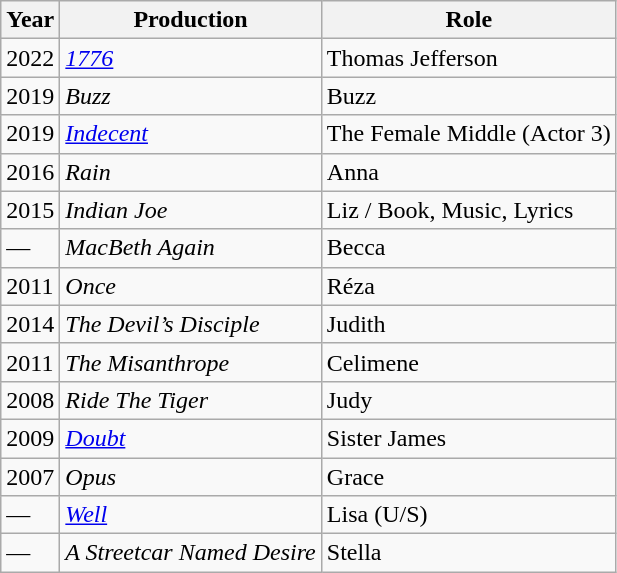<table class="wikitable">
<tr>
<th>Year</th>
<th>Production</th>
<th>Role</th>
</tr>
<tr>
<td>2022</td>
<td><em><a href='#'>1776</a></em></td>
<td>Thomas Jefferson</td>
</tr>
<tr>
<td>2019</td>
<td><em>Buzz</em></td>
<td>Buzz</td>
</tr>
<tr>
<td>2019</td>
<td><em><a href='#'>Indecent</a></em></td>
<td>The Female Middle (Actor 3)</td>
</tr>
<tr>
<td>2016</td>
<td><em>Rain</em></td>
<td>Anna</td>
</tr>
<tr>
<td>2015</td>
<td><em>Indian Joe</em></td>
<td>Liz / Book, Music, Lyrics</td>
</tr>
<tr>
<td>—</td>
<td><em>MacBeth Again</em></td>
<td>Becca</td>
</tr>
<tr>
<td>2011</td>
<td><em>Once</em></td>
<td>Réza</td>
</tr>
<tr>
<td>2014</td>
<td><em>The Devil’s Disciple</em></td>
<td>Judith</td>
</tr>
<tr>
<td>2011</td>
<td><em>The Misanthrope</em></td>
<td>Celimene</td>
</tr>
<tr>
<td>2008</td>
<td><em>Ride The Tiger</em></td>
<td>Judy</td>
</tr>
<tr>
<td>2009</td>
<td><em><a href='#'>Doubt</a></em></td>
<td>Sister James</td>
</tr>
<tr>
<td>2007</td>
<td><em>Opus</em></td>
<td>Grace</td>
</tr>
<tr>
<td>—</td>
<td><em><a href='#'>Well</a></em></td>
<td>Lisa (U/S)</td>
</tr>
<tr>
<td>—</td>
<td><em>A Streetcar Named Desire</em></td>
<td>Stella</td>
</tr>
</table>
